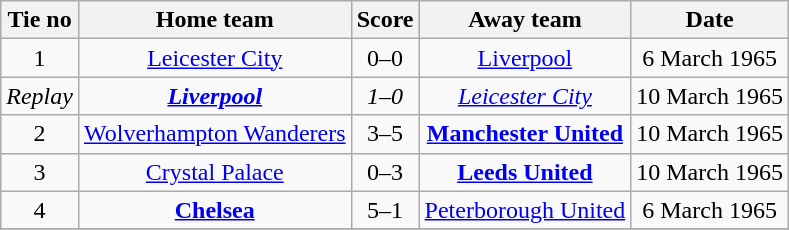<table class="wikitable" style="text-align: center">
<tr>
<th>Tie no</th>
<th>Home team</th>
<th>Score</th>
<th>Away team</th>
<th>Date</th>
</tr>
<tr>
<td>1</td>
<td><a href='#'>Leicester City</a></td>
<td>0–0</td>
<td><a href='#'>Liverpool</a></td>
<td>6 March 1965</td>
</tr>
<tr>
<td><em>Replay</em></td>
<td><strong><em><a href='#'>Liverpool</a></em></strong></td>
<td><em>1–0</em></td>
<td><em><a href='#'>Leicester City</a></em></td>
<td>10 March 1965</td>
</tr>
<tr>
<td>2</td>
<td><a href='#'>Wolverhampton Wanderers</a></td>
<td>3–5</td>
<td><strong><a href='#'>Manchester United</a></strong></td>
<td>10 March 1965</td>
</tr>
<tr>
<td>3</td>
<td><a href='#'>Crystal Palace</a></td>
<td>0–3</td>
<td><strong><a href='#'>Leeds United</a></strong></td>
<td>10 March 1965</td>
</tr>
<tr>
<td>4</td>
<td><strong><a href='#'>Chelsea</a></strong></td>
<td>5–1</td>
<td><a href='#'>Peterborough United</a></td>
<td>6 March 1965</td>
</tr>
<tr>
</tr>
</table>
